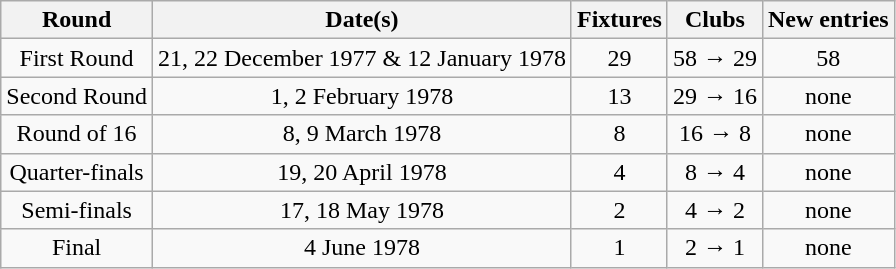<table class="wikitable" style="text-align:center">
<tr>
<th>Round</th>
<th>Date(s)</th>
<th>Fixtures</th>
<th>Clubs</th>
<th>New entries</th>
</tr>
<tr>
<td>First Round</td>
<td>21, 22 December 1977 & 12 January 1978</td>
<td>29</td>
<td>58 → 29</td>
<td>58</td>
</tr>
<tr>
<td>Second Round</td>
<td>1, 2 February 1978</td>
<td>13</td>
<td>29 → 16</td>
<td>none</td>
</tr>
<tr>
<td>Round of 16</td>
<td>8, 9 March 1978</td>
<td>8</td>
<td>16 → 8</td>
<td>none</td>
</tr>
<tr>
<td>Quarter-finals</td>
<td>19, 20 April 1978</td>
<td>4</td>
<td>8 → 4</td>
<td>none</td>
</tr>
<tr>
<td>Semi-finals</td>
<td>17, 18 May 1978</td>
<td>2</td>
<td>4 → 2</td>
<td>none</td>
</tr>
<tr>
<td>Final</td>
<td>4 June 1978</td>
<td>1</td>
<td>2 → 1</td>
<td>none</td>
</tr>
</table>
